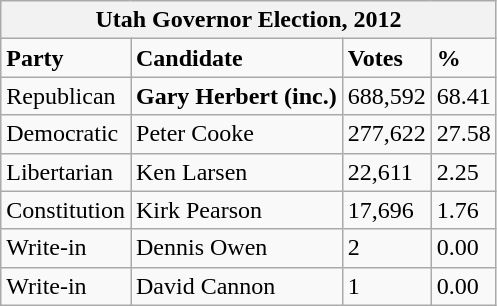<table class="wikitable">
<tr>
<th colspan="4">Utah Governor Election, 2012</th>
</tr>
<tr>
<td><strong>Party</strong></td>
<td><strong>Candidate</strong></td>
<td><strong>Votes</strong></td>
<td><strong>%</strong></td>
</tr>
<tr>
<td>Republican</td>
<td><strong>Gary Herbert (inc.)</strong></td>
<td>688,592</td>
<td>68.41</td>
</tr>
<tr>
<td>Democratic</td>
<td>Peter Cooke</td>
<td>277,622</td>
<td>27.58</td>
</tr>
<tr>
<td>Libertarian</td>
<td>Ken Larsen</td>
<td>22,611</td>
<td>2.25</td>
</tr>
<tr>
<td>Constitution</td>
<td>Kirk Pearson</td>
<td>17,696</td>
<td>1.76</td>
</tr>
<tr>
<td>Write-in</td>
<td>Dennis Owen</td>
<td>2</td>
<td>0.00</td>
</tr>
<tr>
<td>Write-in</td>
<td>David Cannon</td>
<td>1</td>
<td>0.00</td>
</tr>
</table>
